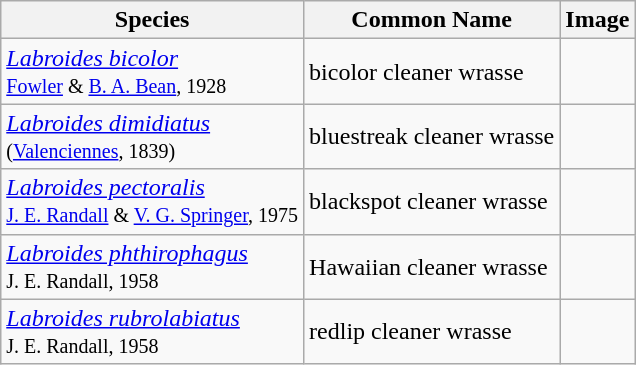<table class="wikitable">
<tr>
<th>Species</th>
<th>Common Name</th>
<th>Image</th>
</tr>
<tr>
<td><em><a href='#'>Labroides bicolor</a></em><br><small><a href='#'>Fowler</a> & <a href='#'>B. A. Bean</a>, 1928</small></td>
<td>bicolor cleaner wrasse</td>
<td></td>
</tr>
<tr>
<td><em><a href='#'>Labroides dimidiatus</a></em><br><small>(<a href='#'>Valenciennes</a>, 1839)</small></td>
<td>bluestreak cleaner wrasse</td>
<td></td>
</tr>
<tr>
<td><em><a href='#'>Labroides pectoralis</a></em><br><small><a href='#'>J. E. Randall</a> & <a href='#'>V. G. Springer</a>, 1975</small></td>
<td>blackspot cleaner wrasse</td>
<td></td>
</tr>
<tr>
<td><em><a href='#'>Labroides phthirophagus</a></em><br><small>J. E. Randall, 1958</small></td>
<td>Hawaiian cleaner wrasse</td>
<td></td>
</tr>
<tr>
<td><em><a href='#'>Labroides rubrolabiatus</a></em><br><small>J. E. Randall, 1958</small></td>
<td>redlip cleaner wrasse</td>
<td></td>
</tr>
</table>
